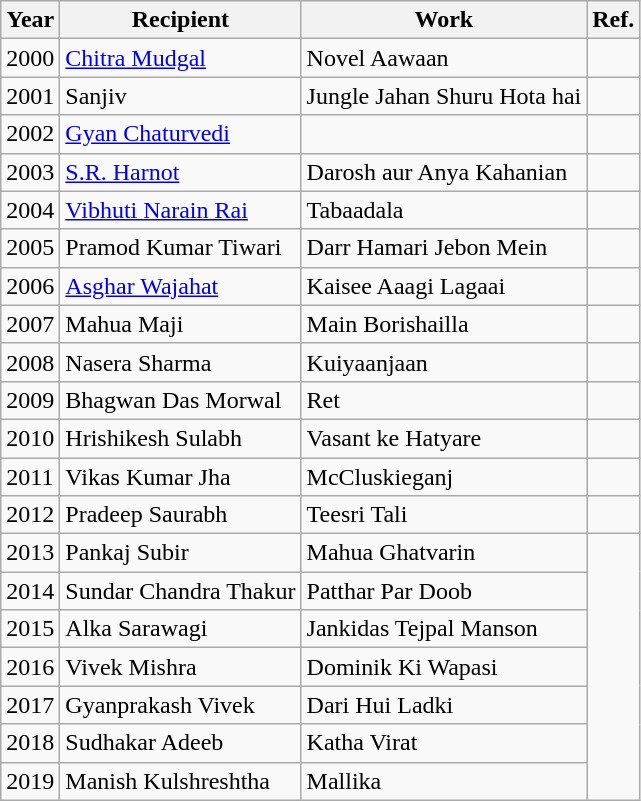<table class="wikitable">
<tr>
<th>Year</th>
<th>Recipient</th>
<th>Work</th>
<th>Ref.</th>
</tr>
<tr>
<td>2000</td>
<td><a href='#'>Chitra Mudgal</a></td>
<td>Novel Aawaan</td>
<td></td>
</tr>
<tr>
<td>2001</td>
<td>Sanjiv</td>
<td>Jungle Jahan Shuru Hota hai</td>
<td></td>
</tr>
<tr>
<td>2002</td>
<td><a href='#'>Gyan Chaturvedi</a></td>
<td></td>
<td></td>
</tr>
<tr>
<td>2003</td>
<td><a href='#'>S.R. Harnot</a></td>
<td>Darosh aur Anya Kahanian</td>
<td></td>
</tr>
<tr>
<td>2004</td>
<td><a href='#'>Vibhuti Narain Rai</a></td>
<td>Tabaadala</td>
<td></td>
</tr>
<tr>
<td>2005</td>
<td>Pramod Kumar Tiwari</td>
<td>Darr Hamari Jebon Mein</td>
<td></td>
</tr>
<tr>
<td>2006</td>
<td><a href='#'>Asghar Wajahat</a></td>
<td>Kaisee Aaagi Lagaai</td>
<td></td>
</tr>
<tr>
<td>2007</td>
<td>Mahua Maji</td>
<td>Main Borishailla</td>
<td></td>
</tr>
<tr>
<td>2008</td>
<td>Nasera Sharma</td>
<td>Kuiyaanjaan</td>
<td></td>
</tr>
<tr>
<td>2009</td>
<td>Bhagwan Das Morwal</td>
<td>Ret</td>
<td></td>
</tr>
<tr>
<td>2010</td>
<td>Hrishikesh Sulabh</td>
<td>Vasant ke Hatyare</td>
<td></td>
</tr>
<tr>
<td>2011</td>
<td>Vikas Kumar Jha</td>
<td>McCluskieganj</td>
<td></td>
</tr>
<tr>
<td>2012</td>
<td>Pradeep Saurabh</td>
<td>Teesri Tali</td>
<td></td>
</tr>
<tr>
<td>2013</td>
<td>Pankaj Subir</td>
<td>Mahua Ghatvarin</td>
</tr>
<tr>
<td>2014</td>
<td>Sundar Chandra Thakur</td>
<td>Patthar Par Doob</td>
</tr>
<tr>
<td>2015</td>
<td>Alka Sarawagi</td>
<td>Jankidas Tejpal Manson</td>
</tr>
<tr>
<td>2016</td>
<td>Vivek Mishra</td>
<td>Dominik Ki Wapasi</td>
</tr>
<tr>
<td>2017</td>
<td>Gyanprakash Vivek</td>
<td>Dari Hui Ladki</td>
</tr>
<tr>
<td>2018</td>
<td>Sudhakar Adeeb</td>
<td>Katha Virat</td>
</tr>
<tr>
<td>2019</td>
<td>Manish Kulshreshtha</td>
<td>Mallika</td>
</tr>
</table>
